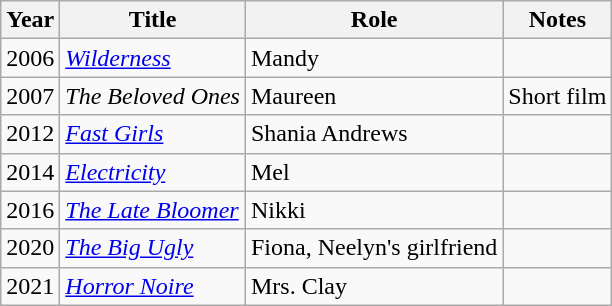<table class="wikitable sortable">
<tr>
<th>Year</th>
<th>Title</th>
<th>Role</th>
<th class="unsortable">Notes</th>
</tr>
<tr>
<td>2006</td>
<td><em><a href='#'>Wilderness</a></em></td>
<td>Mandy</td>
<td></td>
</tr>
<tr>
<td>2007</td>
<td><em>The Beloved Ones</em></td>
<td>Maureen</td>
<td>Short film</td>
</tr>
<tr>
<td>2012</td>
<td><em><a href='#'>Fast Girls</a></em></td>
<td>Shania Andrews</td>
<td></td>
</tr>
<tr>
<td>2014</td>
<td><em><a href='#'>Electricity</a></em></td>
<td>Mel</td>
<td></td>
</tr>
<tr>
<td>2016</td>
<td><em><a href='#'>The Late Bloomer</a></em></td>
<td>Nikki</td>
<td></td>
</tr>
<tr>
<td>2020</td>
<td><em><a href='#'>The Big Ugly</a></em></td>
<td>Fiona, Neelyn's girlfriend</td>
<td></td>
</tr>
<tr>
<td>2021</td>
<td><em><a href='#'>Horror Noire</a></em></td>
<td>Mrs. Clay</td>
<td></td>
</tr>
</table>
